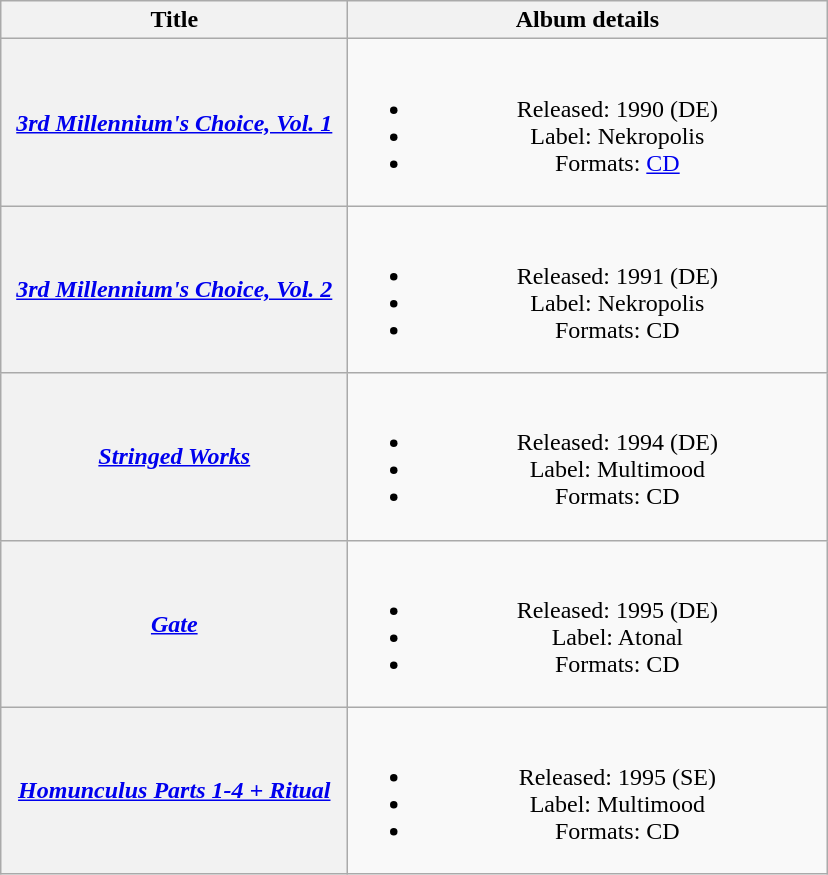<table class="wikitable plainrowheaders" style="text-align:center;">
<tr>
<th scope="col" rowspan="1" style="width:14em;">Title</th>
<th scope="col" rowspan="1" style="width:19.5em;">Album details</th>
</tr>
<tr>
<th scope="row"><em><a href='#'>3rd Millennium's Choice, Vol. 1</a></em></th>
<td><br><ul><li>Released: 1990 <span>(DE)</span></li><li>Label: Nekropolis</li><li>Formats: <a href='#'>CD</a></li></ul></td>
</tr>
<tr>
<th scope="row"><em><a href='#'>3rd Millennium's Choice, Vol. 2</a></em></th>
<td><br><ul><li>Released: 1991 <span>(DE)</span></li><li>Label: Nekropolis</li><li>Formats: CD</li></ul></td>
</tr>
<tr>
<th scope="row"><em><a href='#'>Stringed Works</a></em></th>
<td><br><ul><li>Released: 1994 <span>(DE)</span></li><li>Label: Multimood</li><li>Formats: CD</li></ul></td>
</tr>
<tr>
<th scope="row"><em><a href='#'>Gate</a></em></th>
<td><br><ul><li>Released: 1995 <span>(DE)</span></li><li>Label: Atonal</li><li>Formats: CD</li></ul></td>
</tr>
<tr>
<th scope="row"><em><a href='#'>Homunculus Parts 1-4 + Ritual</a></em></th>
<td><br><ul><li>Released: 1995 <span>(SE)</span></li><li>Label: Multimood</li><li>Formats: CD</li></ul></td>
</tr>
</table>
